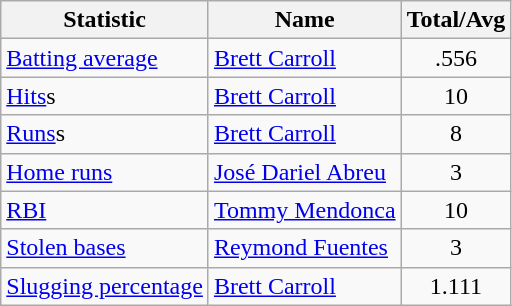<table class=wikitable>
<tr>
<th>Statistic</th>
<th>Name</th>
<th>Total/Avg</th>
</tr>
<tr>
<td><a href='#'>Batting average</a></td>
<td> <a href='#'>Brett Carroll</a></td>
<td align=center>.556</td>
</tr>
<tr>
<td><a href='#'>Hits</a>s</td>
<td> <a href='#'>Brett Carroll</a></td>
<td align=center>10</td>
</tr>
<tr>
<td><a href='#'>Runs</a>s</td>
<td> <a href='#'>Brett Carroll</a></td>
<td align=center>8</td>
</tr>
<tr>
<td><a href='#'>Home runs</a></td>
<td> <a href='#'>José Dariel Abreu</a></td>
<td align=center>3</td>
</tr>
<tr>
<td><a href='#'>RBI</a></td>
<td> <a href='#'>Tommy Mendonca</a></td>
<td align=center>10</td>
</tr>
<tr>
<td><a href='#'>Stolen bases</a></td>
<td> <a href='#'>Reymond Fuentes</a></td>
<td align=center>3</td>
</tr>
<tr>
<td><a href='#'>Slugging percentage</a></td>
<td> <a href='#'>Brett Carroll</a></td>
<td align=center>1.111</td>
</tr>
</table>
